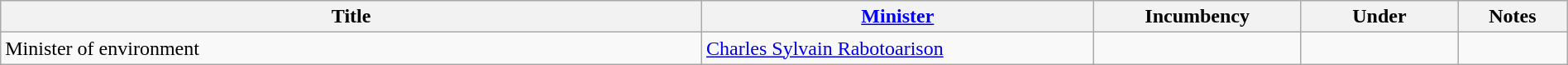<table class="wikitable" style="width:100%;">
<tr>
<th>Title</th>
<th style="width:25%;"><a href='#'>Minister</a></th>
<th style="width:160px;">Incumbency</th>
<th style="width:10%;">Under</th>
<th style="width:7%;">Notes</th>
</tr>
<tr>
<td>Minister of environment</td>
<td><a href='#'>Charles Sylvain Rabotoarison</a></td>
<td></td>
<td></td>
<td></td>
</tr>
</table>
